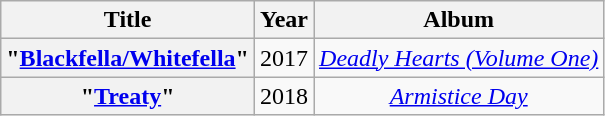<table class="wikitable plainrowheaders" style="text-align:center;">
<tr>
<th>Title</th>
<th>Year</th>
<th>Album</th>
</tr>
<tr>
<th scope="row">"<a href='#'>Blackfella/Whitefella</a>"</th>
<td>2017</td>
<td><em><a href='#'>Deadly Hearts (Volume One)</a></em></td>
</tr>
<tr>
<th scope="row">"<a href='#'>Treaty</a>" <br></th>
<td>2018</td>
<td><em><a href='#'>Armistice Day</a></em></td>
</tr>
</table>
